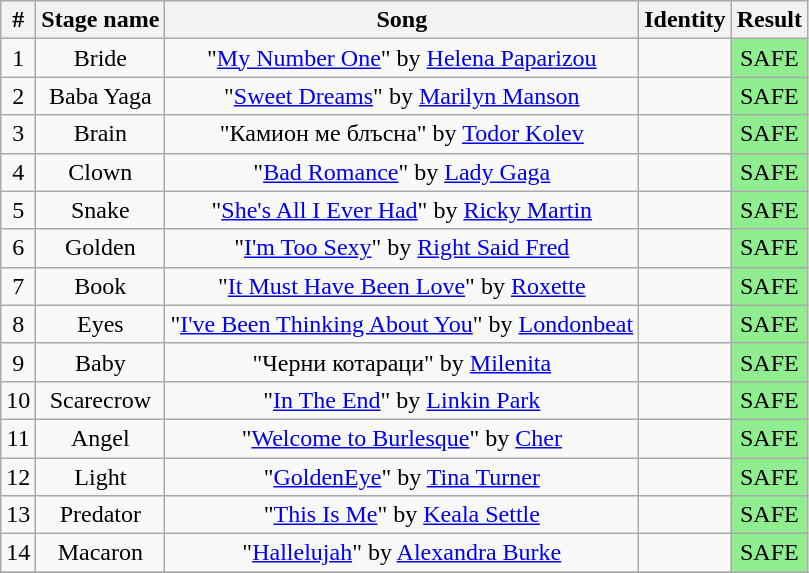<table class="wikitable plainrowheaders" style="text-align: center;">
<tr>
<th>#</th>
<th>Stage name</th>
<th>Song</th>
<th>Identity</th>
<th>Result</th>
</tr>
<tr>
<td>1</td>
<td>Bride</td>
<td>"<a href='#'>My Number One</a>" by <a href='#'>Helena Paparizou</a></td>
<td></td>
<td bgcolor="lightgreen">SAFE</td>
</tr>
<tr>
<td>2</td>
<td>Baba Yaga</td>
<td>"<a href='#'>Sweet Dreams</a>" by <a href='#'>Marilyn Manson</a></td>
<td></td>
<td bgcolor="lightgreen">SAFE</td>
</tr>
<tr>
<td>3</td>
<td>Brain</td>
<td>"Камион ме блъсна" by <a href='#'>Todor Kolev</a></td>
<td></td>
<td bgcolor="lightgreen">SAFE</td>
</tr>
<tr>
<td>4</td>
<td>Clown</td>
<td>"<a href='#'>Bad Romance</a>" by <a href='#'>Lady Gaga</a></td>
<td></td>
<td bgcolor="lightgreen">SAFE</td>
</tr>
<tr>
<td>5</td>
<td>Snake</td>
<td>"<a href='#'>She's All I Ever Had</a>" by <a href='#'>Ricky Martin</a></td>
<td></td>
<td bgcolor="lightgreen">SAFE</td>
</tr>
<tr>
<td>6</td>
<td>Golden</td>
<td>"<a href='#'>I'm Too Sexy</a>" by <a href='#'>Right Said Fred</a></td>
<td></td>
<td bgcolor="lightgreen">SAFE</td>
</tr>
<tr>
<td>7</td>
<td>Book</td>
<td>"<a href='#'>It Must Have Been Love</a>" by <a href='#'>Roxette</a></td>
<td></td>
<td bgcolor="lightgreen">SAFE</td>
</tr>
<tr>
<td>8</td>
<td>Eyes</td>
<td>"<a href='#'>I've Been Thinking About You</a>" by <a href='#'>Londonbeat</a></td>
<td></td>
<td bgcolor="lightgreen">SAFE</td>
</tr>
<tr>
<td>9</td>
<td>Baby</td>
<td>"Черни котараци" by <a href='#'>Milenita</a></td>
<td></td>
<td bgcolor="lightgreen">SAFE</td>
</tr>
<tr>
<td>10</td>
<td>Scarecrow</td>
<td>"<a href='#'>In The End</a>" by <a href='#'>Linkin Park</a></td>
<td></td>
<td bgcolor="lightgreen">SAFE</td>
</tr>
<tr>
<td>11</td>
<td>Angel</td>
<td>"<a href='#'>Welcome to Burlesque</a>" by <a href='#'>Cher</a></td>
<td></td>
<td bgcolor="lightgreen">SAFE</td>
</tr>
<tr>
<td>12</td>
<td>Light</td>
<td>"<a href='#'>GoldenEye</a>" by <a href='#'>Tina Turner</a></td>
<td></td>
<td bgcolor="lightgreen">SAFE</td>
</tr>
<tr>
<td>13</td>
<td>Predator</td>
<td>"<a href='#'>This Is Me</a>" by <a href='#'>Keala Settle</a></td>
<td></td>
<td bgcolor="lightgreen">SAFE</td>
</tr>
<tr>
<td>14</td>
<td>Macaron</td>
<td>"<a href='#'>Hallelujah</a>" by <a href='#'>Alexandra Burke</a></td>
<td></td>
<td bgcolor="lightgreen">SAFE</td>
</tr>
<tr>
</tr>
</table>
